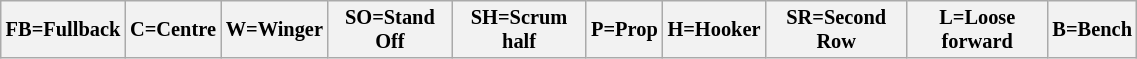<table class="wikitable"  style="font-size:85%; width:60%;">
<tr>
<th>FB=Fullback</th>
<th>C=Centre</th>
<th>W=Winger</th>
<th>SO=Stand Off</th>
<th>SH=Scrum half</th>
<th>P=Prop</th>
<th>H=Hooker</th>
<th>SR=Second Row</th>
<th>L=Loose forward</th>
<th>B=Bench</th>
</tr>
</table>
